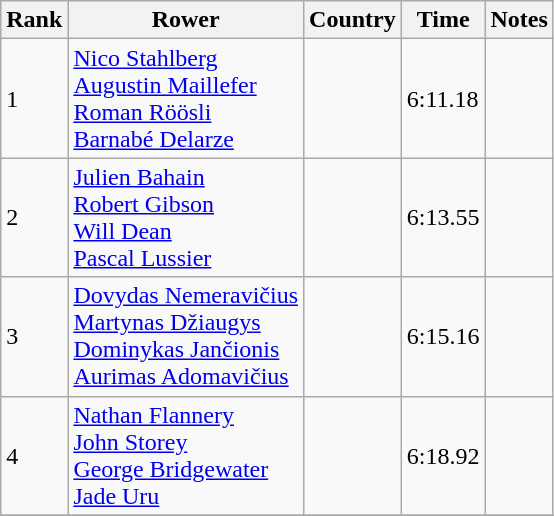<table class="wikitable">
<tr>
<th>Rank</th>
<th>Rower</th>
<th>Country</th>
<th>Time</th>
<th>Notes</th>
</tr>
<tr>
<td>1</td>
<td><a href='#'>Nico Stahlberg</a><br><a href='#'>Augustin Maillefer</a><br><a href='#'>Roman Röösli</a><br><a href='#'>Barnabé Delarze</a></td>
<td></td>
<td>6:11.18</td>
<td></td>
</tr>
<tr>
<td>2</td>
<td><a href='#'>Julien Bahain</a><br><a href='#'>Robert Gibson</a><br><a href='#'>Will Dean</a><br><a href='#'>Pascal Lussier</a></td>
<td></td>
<td>6:13.55</td>
<td></td>
</tr>
<tr>
<td>3</td>
<td><a href='#'>Dovydas Nemeravičius</a><br><a href='#'>Martynas Džiaugys</a><br><a href='#'>Dominykas Jančionis</a><br><a href='#'>Aurimas Adomavičius</a></td>
<td></td>
<td>6:15.16</td>
<td></td>
</tr>
<tr>
<td>4</td>
<td><a href='#'>Nathan Flannery</a><br><a href='#'>John Storey</a><br><a href='#'>George Bridgewater</a><br><a href='#'>Jade Uru</a></td>
<td></td>
<td>6:18.92</td>
<td></td>
</tr>
<tr>
</tr>
</table>
